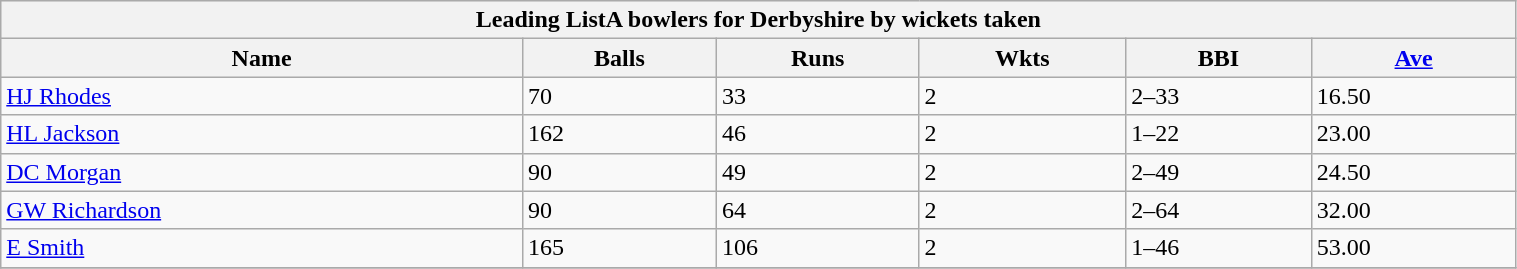<table class="wikitable" width="80%">
<tr bgcolor="#efefef">
<th colspan=6>Leading ListA bowlers for Derbyshire by wickets taken</th>
</tr>
<tr bgcolor="#efefef">
<th>Name</th>
<th>Balls</th>
<th>Runs</th>
<th>Wkts</th>
<th>BBI</th>
<th><a href='#'>Ave</a></th>
</tr>
<tr>
<td><a href='#'>HJ Rhodes</a></td>
<td>70</td>
<td>33</td>
<td>2</td>
<td>2–33</td>
<td>16.50</td>
</tr>
<tr>
<td><a href='#'>HL Jackson</a></td>
<td>162</td>
<td>46</td>
<td>2</td>
<td>1–22</td>
<td>23.00</td>
</tr>
<tr>
<td><a href='#'>DC Morgan</a></td>
<td>90</td>
<td>49</td>
<td>2</td>
<td>2–49</td>
<td>24.50</td>
</tr>
<tr>
<td><a href='#'>GW Richardson</a></td>
<td>90</td>
<td>64</td>
<td>2</td>
<td>2–64</td>
<td>32.00</td>
</tr>
<tr>
<td><a href='#'>E Smith</a></td>
<td>165</td>
<td>106</td>
<td>2</td>
<td>1–46</td>
<td>53.00</td>
</tr>
<tr>
</tr>
</table>
